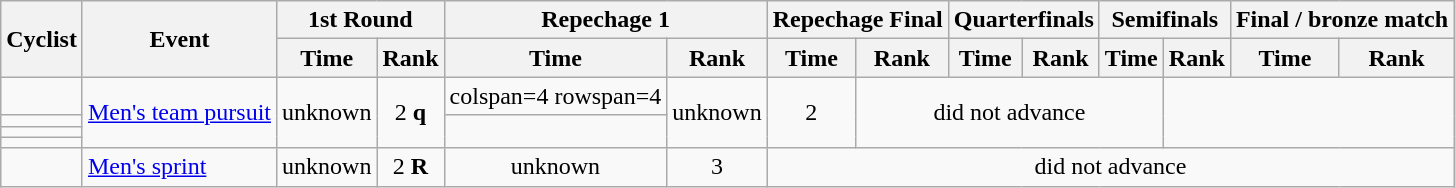<table class="wikitable sortable" style=text-align:center>
<tr>
<th rowspan=2>Cyclist</th>
<th rowspan=2>Event</th>
<th colspan=2>1st Round</th>
<th colspan=2>Repechage 1</th>
<th colspan=2>Repechage Final</th>
<th colspan=2>Quarterfinals</th>
<th colspan=2>Semifinals</th>
<th colspan=2>Final / bronze match</th>
</tr>
<tr>
<th>Time</th>
<th>Rank</th>
<th>Time</th>
<th>Rank</th>
<th>Time</th>
<th>Rank</th>
<th>Time</th>
<th>Rank</th>
<th>Time</th>
<th>Rank</th>
<th>Time</th>
<th>Rank</th>
</tr>
<tr>
<td align=left></td>
<td align=left rowspan=4><a href='#'>Men's team pursuit</a></td>
<td rowspan=4>unknown</td>
<td rowspan=4>2 <strong>q</strong></td>
<td>colspan=4 rowspan=4 </td>
<td rowspan=4>unknown</td>
<td rowspan=4>2</td>
<td colspan=4 rowspan=4>did not advance</td>
</tr>
<tr>
<td align=left></td>
</tr>
<tr>
<td align=left></td>
</tr>
<tr>
<td align=left></td>
</tr>
<tr>
<td align=left></td>
<td align=left><a href='#'>Men's sprint</a></td>
<td>unknown</td>
<td>2 <strong>R</strong></td>
<td>unknown</td>
<td>3</td>
<td colspan=8>did not advance</td>
</tr>
</table>
